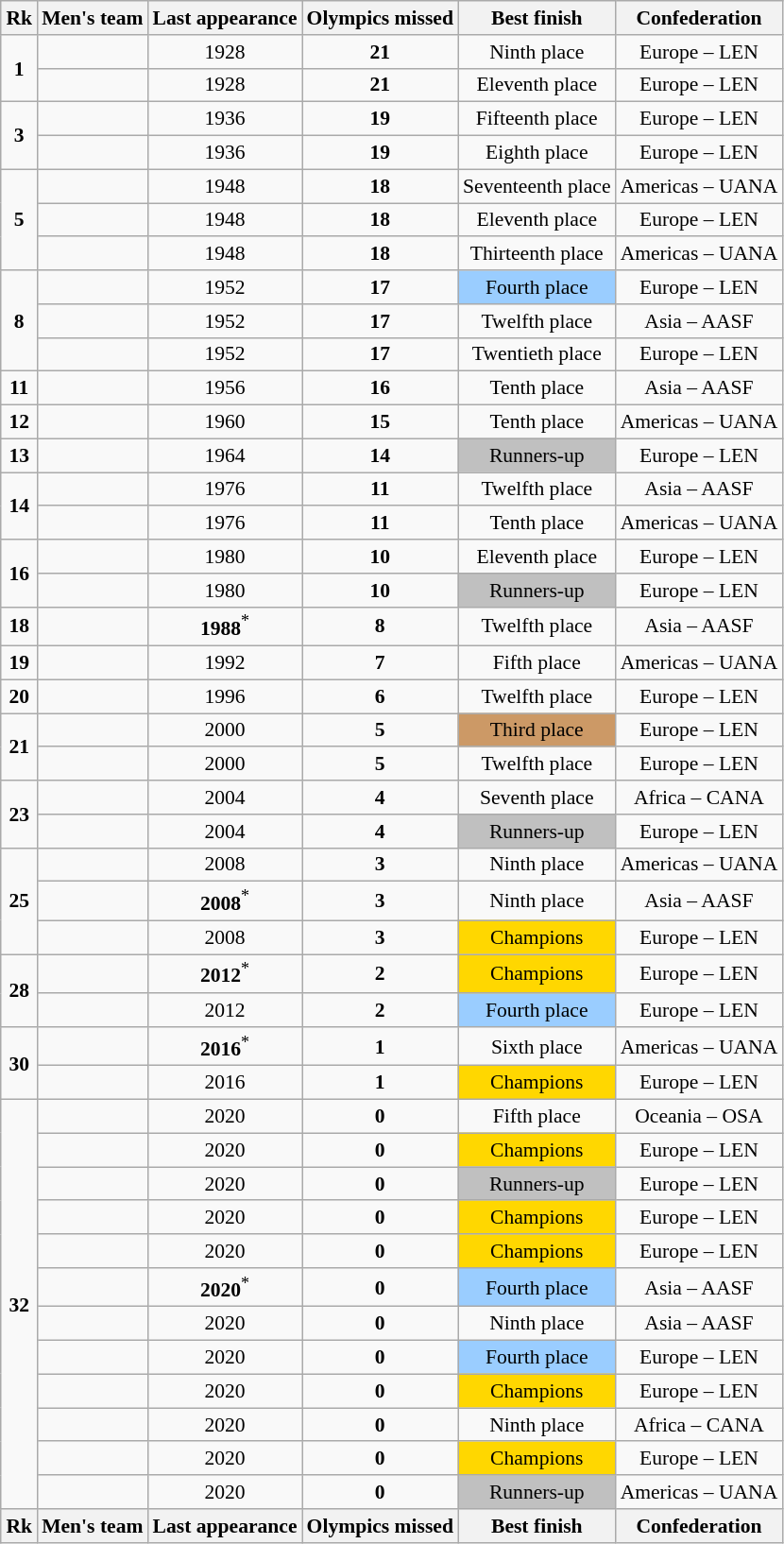<table class="wikitable sortable" style="text-align: center; font-size: 90%; margin-left: 1em;">
<tr>
<th>Rk</th>
<th>Men's team</th>
<th>Last appearance</th>
<th>Olympics missed</th>
<th class="unsortable">Best finish</th>
<th>Confederation</th>
</tr>
<tr>
<td rowspan="2"><strong>1</strong></td>
<td style="text-align: left;"></td>
<td>1928</td>
<td><strong>21</strong></td>
<td>Ninth place</td>
<td>Europe – LEN</td>
</tr>
<tr>
<td style="text-align: left;"></td>
<td>1928</td>
<td><strong>21</strong></td>
<td>Eleventh place</td>
<td>Europe – LEN</td>
</tr>
<tr>
<td rowspan="2"><strong>3</strong></td>
<td style="text-align: left;"></td>
<td>1936</td>
<td><strong>19</strong></td>
<td>Fifteenth place</td>
<td>Europe – LEN</td>
</tr>
<tr>
<td style="text-align: left;"></td>
<td>1936</td>
<td><strong>19</strong></td>
<td>Eighth place</td>
<td>Europe – LEN</td>
</tr>
<tr>
<td rowspan="3"><strong>5</strong></td>
<td style="text-align: left;"></td>
<td>1948</td>
<td><strong>18</strong></td>
<td>Seventeenth place</td>
<td>Americas – UANA</td>
</tr>
<tr>
<td style="text-align: left;"></td>
<td>1948</td>
<td><strong>18</strong></td>
<td>Eleventh place</td>
<td>Europe – LEN</td>
</tr>
<tr>
<td style="text-align: left;"></td>
<td>1948</td>
<td><strong>18</strong></td>
<td>Thirteenth place</td>
<td>Americas – UANA</td>
</tr>
<tr>
<td rowspan="3"><strong>8</strong></td>
<td style="text-align: left;"></td>
<td>1952</td>
<td><strong>17</strong></td>
<td style="background-color: #9acdff;">Fourth place</td>
<td>Europe – LEN</td>
</tr>
<tr>
<td style="text-align: left;"></td>
<td>1952</td>
<td><strong>17</strong></td>
<td>Twelfth place</td>
<td>Asia – AASF</td>
</tr>
<tr>
<td style="text-align: left;"></td>
<td>1952</td>
<td><strong>17</strong></td>
<td>Twentieth place</td>
<td>Europe – LEN</td>
</tr>
<tr>
<td><strong>11</strong></td>
<td style="text-align: left;"></td>
<td>1956</td>
<td><strong>16</strong></td>
<td>Tenth place</td>
<td>Asia – AASF</td>
</tr>
<tr>
<td><strong>12</strong></td>
<td style="text-align: left;"></td>
<td>1960</td>
<td><strong>15</strong></td>
<td>Tenth place</td>
<td>Americas – UANA</td>
</tr>
<tr>
<td><strong>13</strong></td>
<td style="text-align: left;"></td>
<td>1964</td>
<td><strong>14</strong></td>
<td style="background-color: silver;">Runners-up</td>
<td>Europe – LEN</td>
</tr>
<tr>
<td rowspan="2"><strong>14</strong></td>
<td style="text-align: left;"></td>
<td>1976</td>
<td><strong>11</strong></td>
<td>Twelfth place</td>
<td>Asia – AASF</td>
</tr>
<tr>
<td style="text-align: left;"></td>
<td>1976</td>
<td><strong>11</strong></td>
<td>Tenth place</td>
<td>Americas – UANA</td>
</tr>
<tr>
<td rowspan="2"><strong>16</strong></td>
<td style="text-align: left;"></td>
<td>1980</td>
<td><strong>10</strong></td>
<td>Eleventh place</td>
<td>Europe – LEN</td>
</tr>
<tr>
<td style="text-align: left;"></td>
<td>1980</td>
<td><strong>10</strong></td>
<td style="background-color: silver;">Runners-up</td>
<td>Europe – LEN</td>
</tr>
<tr>
<td><strong>18</strong></td>
<td style="text-align: left;"></td>
<td data-sort-value="1988"><strong>1988</strong><sup>*</sup></td>
<td><strong>8</strong></td>
<td>Twelfth place</td>
<td>Asia – AASF</td>
</tr>
<tr>
<td><strong>19</strong></td>
<td style="text-align: left;"></td>
<td>1992</td>
<td><strong>7</strong></td>
<td>Fifth place</td>
<td>Americas – UANA</td>
</tr>
<tr>
<td><strong>20</strong></td>
<td style="text-align: left;"></td>
<td>1996</td>
<td><strong>6</strong></td>
<td>Twelfth place</td>
<td>Europe – LEN</td>
</tr>
<tr>
<td rowspan="2"><strong>21</strong></td>
<td style="text-align: left;"></td>
<td>2000</td>
<td><strong>5</strong></td>
<td style="background-color: #cc9966;">Third place</td>
<td>Europe – LEN</td>
</tr>
<tr>
<td style="text-align: left;"></td>
<td>2000</td>
<td><strong>5</strong></td>
<td>Twelfth place</td>
<td>Europe – LEN</td>
</tr>
<tr>
<td rowspan="2"><strong>23</strong></td>
<td style="text-align: left;"></td>
<td>2004</td>
<td><strong>4</strong></td>
<td>Seventh place</td>
<td>Africa – CANA</td>
</tr>
<tr>
<td style="text-align: left;"></td>
<td>2004</td>
<td><strong>4</strong></td>
<td style="background-color: silver;">Runners-up</td>
<td>Europe – LEN</td>
</tr>
<tr>
<td rowspan="3"><strong>25</strong></td>
<td style="text-align: left;"></td>
<td>2008</td>
<td><strong>3</strong></td>
<td>Ninth place</td>
<td>Americas – UANA</td>
</tr>
<tr>
<td style="text-align: left;"></td>
<td data-sort-value="2008"><strong>2008</strong><sup>*</sup></td>
<td><strong>3</strong></td>
<td>Ninth place</td>
<td>Asia – AASF</td>
</tr>
<tr>
<td style="text-align: left;"></td>
<td>2008</td>
<td><strong>3</strong></td>
<td style="background-color: gold;">Champions</td>
<td>Europe – LEN</td>
</tr>
<tr>
<td rowspan="2"><strong>28</strong></td>
<td style="text-align: left;"></td>
<td data-sort-value="2012"><strong>2012</strong><sup>*</sup></td>
<td><strong>2</strong></td>
<td style="background-color: gold;">Champions</td>
<td>Europe – LEN</td>
</tr>
<tr>
<td style="text-align: left;"></td>
<td>2012</td>
<td><strong>2</strong></td>
<td style="background-color: #9acdff;">Fourth place</td>
<td>Europe – LEN</td>
</tr>
<tr>
<td rowspan="2"><strong>30</strong></td>
<td style="text-align: left;"></td>
<td data-sort-value="2016"><strong>2016</strong><sup>*</sup></td>
<td><strong>1</strong></td>
<td>Sixth place</td>
<td>Americas – UANA</td>
</tr>
<tr>
<td style="text-align: left;"></td>
<td>2016</td>
<td><strong>1</strong></td>
<td style="background-color: gold;">Champions</td>
<td>Europe – LEN</td>
</tr>
<tr>
<td rowspan="12"><strong>32</strong></td>
<td style="text-align: left;"></td>
<td>2020</td>
<td><strong>0</strong></td>
<td>Fifth place</td>
<td>Oceania – OSA</td>
</tr>
<tr>
<td style="text-align: left;"></td>
<td>2020</td>
<td><strong>0</strong></td>
<td style="background-color: gold;">Champions</td>
<td>Europe – LEN</td>
</tr>
<tr>
<td style="text-align: left;"></td>
<td>2020</td>
<td><strong>0</strong></td>
<td style="background-color: silver;">Runners-up</td>
<td>Europe – LEN</td>
</tr>
<tr>
<td style="text-align: left;"></td>
<td>2020</td>
<td><strong>0</strong></td>
<td style="background-color: gold;">Champions</td>
<td>Europe – LEN</td>
</tr>
<tr>
<td style="text-align: left;"></td>
<td>2020</td>
<td><strong>0</strong></td>
<td style="background-color: gold;">Champions</td>
<td>Europe – LEN</td>
</tr>
<tr>
<td style="text-align: left;"></td>
<td><strong>2020</strong><sup>*</sup></td>
<td><strong>0</strong></td>
<td style="background-color: #9acdff;">Fourth place</td>
<td>Asia – AASF</td>
</tr>
<tr>
<td style="text-align: left;"></td>
<td>2020</td>
<td><strong>0</strong></td>
<td>Ninth place</td>
<td>Asia – AASF</td>
</tr>
<tr>
<td style="text-align: left;"></td>
<td>2020</td>
<td><strong>0</strong></td>
<td style="background-color: #9acdff;">Fourth place</td>
<td>Europe – LEN</td>
</tr>
<tr>
<td style="text-align: left;"></td>
<td>2020</td>
<td><strong>0</strong></td>
<td style="background-color: gold;">Champions</td>
<td>Europe – LEN</td>
</tr>
<tr>
<td style="text-align: left;"></td>
<td>2020</td>
<td><strong>0</strong></td>
<td>Ninth place</td>
<td>Africa – CANA</td>
</tr>
<tr>
<td style="text-align: left;"></td>
<td>2020</td>
<td><strong>0</strong></td>
<td style="background-color: gold;">Champions</td>
<td>Europe – LEN</td>
</tr>
<tr>
<td style="text-align: left;"></td>
<td>2020</td>
<td><strong>0</strong></td>
<td style="background-color: silver;">Runners-up</td>
<td>Americas – UANA</td>
</tr>
<tr>
<th>Rk</th>
<th>Men's team</th>
<th>Last appearance</th>
<th>Olympics missed</th>
<th>Best finish</th>
<th>Confederation</th>
</tr>
</table>
